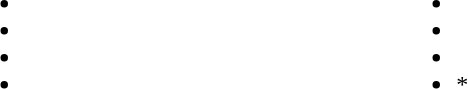<table style="width:50%;">
<tr>
<td></td>
<td></td>
</tr>
<tr>
<td><br><ul><li></li><li></li><li> </li><li></li></ul></td>
<td><br><ul><li></li><li></li><li></li><li>*</li></ul></td>
</tr>
</table>
